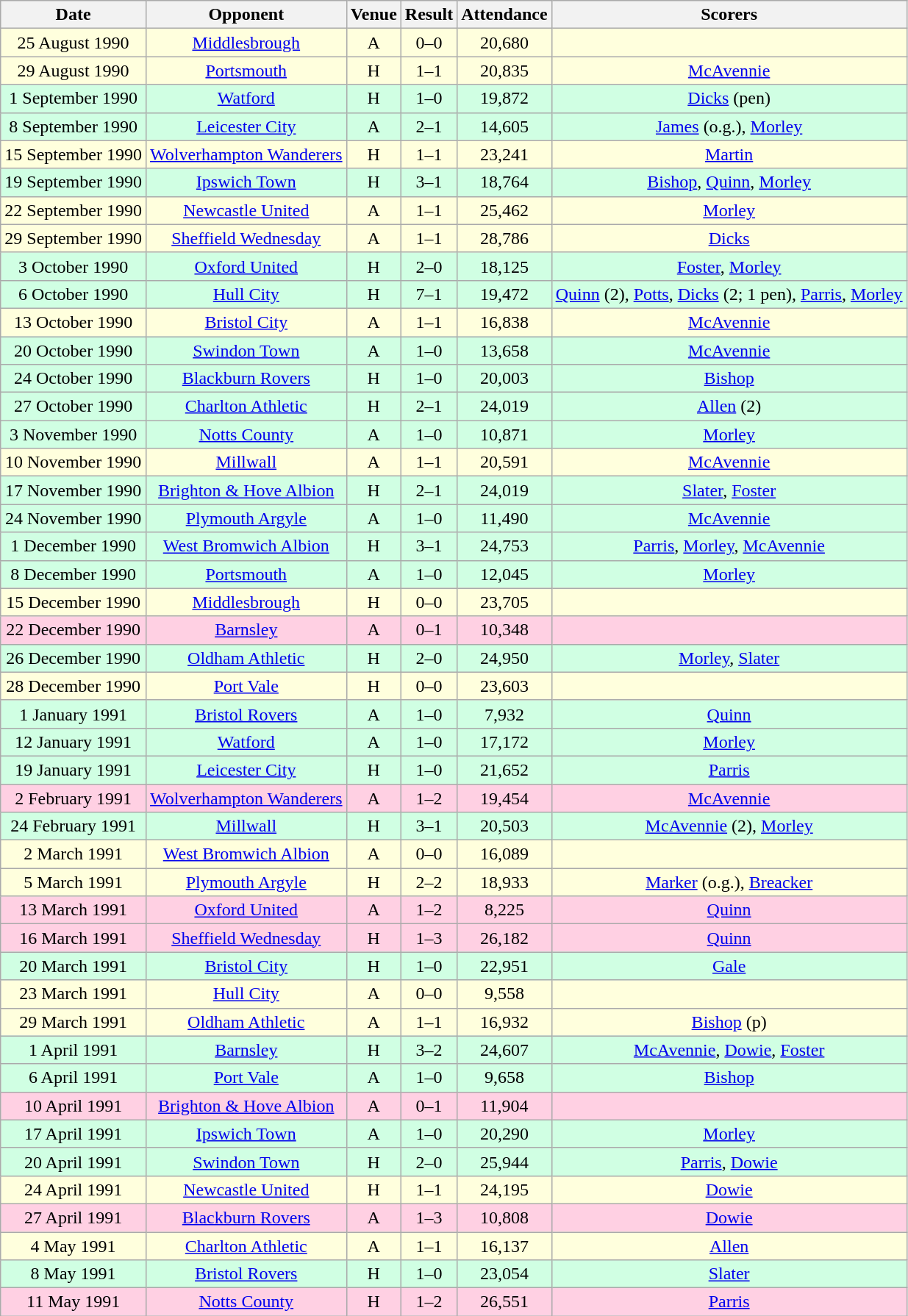<table class="wikitable sortable" style="font-size:100%; text-align:center">
<tr>
<th>Date</th>
<th>Opponent</th>
<th>Venue</th>
<th>Result</th>
<th>Attendance</th>
<th>Scorers</th>
</tr>
<tr style="background-color: #ffffdd;">
<td>25 August 1990</td>
<td><a href='#'>Middlesbrough</a></td>
<td>A</td>
<td>0–0</td>
<td>20,680</td>
<td></td>
</tr>
<tr style="background-color: #ffffdd;">
<td>29 August 1990</td>
<td><a href='#'>Portsmouth</a></td>
<td>H</td>
<td>1–1</td>
<td>20,835</td>
<td><a href='#'>McAvennie</a></td>
</tr>
<tr style="background-color: #d0ffe3;">
<td>1 September 1990</td>
<td><a href='#'>Watford</a></td>
<td>H</td>
<td>1–0</td>
<td>19,872</td>
<td><a href='#'>Dicks</a> (pen)</td>
</tr>
<tr style="background-color: #d0ffe3;">
<td>8 September 1990</td>
<td><a href='#'>Leicester City</a></td>
<td>A</td>
<td>2–1</td>
<td>14,605</td>
<td><a href='#'>James</a> (o.g.), <a href='#'>Morley</a></td>
</tr>
<tr style="background-color: #ffffdd;">
<td>15 September 1990</td>
<td><a href='#'>Wolverhampton Wanderers</a></td>
<td>H</td>
<td>1–1</td>
<td>23,241</td>
<td><a href='#'>Martin</a></td>
</tr>
<tr style="background-color: #d0ffe3;">
<td>19 September 1990</td>
<td><a href='#'>Ipswich Town</a></td>
<td>H</td>
<td>3–1</td>
<td>18,764</td>
<td><a href='#'>Bishop</a>, <a href='#'>Quinn</a>, <a href='#'>Morley</a></td>
</tr>
<tr style="background-color: #ffffdd;">
<td>22 September 1990</td>
<td><a href='#'>Newcastle United</a></td>
<td>A</td>
<td>1–1</td>
<td>25,462</td>
<td><a href='#'>Morley</a></td>
</tr>
<tr style="background-color: #ffffdd;">
<td>29 September 1990</td>
<td><a href='#'>Sheffield Wednesday</a></td>
<td>A</td>
<td>1–1</td>
<td>28,786</td>
<td><a href='#'>Dicks</a></td>
</tr>
<tr style="background-color: #d0ffe3;">
<td>3 October 1990</td>
<td><a href='#'>Oxford United</a></td>
<td>H</td>
<td>2–0</td>
<td>18,125</td>
<td><a href='#'>Foster</a>, <a href='#'>Morley</a></td>
</tr>
<tr style="background-color: #d0ffe3;">
<td>6 October 1990</td>
<td><a href='#'>Hull City</a></td>
<td>H</td>
<td>7–1</td>
<td>19,472</td>
<td><a href='#'>Quinn</a> (2), <a href='#'>Potts</a>, <a href='#'>Dicks</a> (2; 1 pen), <a href='#'>Parris</a>, <a href='#'>Morley</a></td>
</tr>
<tr style="background-color: #ffffdd;">
<td>13 October 1990</td>
<td><a href='#'>Bristol City</a></td>
<td>A</td>
<td>1–1</td>
<td>16,838</td>
<td><a href='#'>McAvennie</a></td>
</tr>
<tr style="background-color: #d0ffe3;">
<td>20 October 1990</td>
<td><a href='#'>Swindon Town</a></td>
<td>A</td>
<td>1–0</td>
<td>13,658</td>
<td><a href='#'>McAvennie</a></td>
</tr>
<tr style="background-color: #d0ffe3;">
<td>24 October 1990</td>
<td><a href='#'>Blackburn Rovers</a></td>
<td>H</td>
<td>1–0</td>
<td>20,003</td>
<td><a href='#'>Bishop</a></td>
</tr>
<tr style="background-color: #d0ffe3;">
<td>27 October 1990</td>
<td><a href='#'>Charlton Athletic</a></td>
<td>H</td>
<td>2–1</td>
<td>24,019</td>
<td><a href='#'>Allen</a> (2)</td>
</tr>
<tr style="background-color: #d0ffe3;">
<td>3 November 1990</td>
<td><a href='#'>Notts County</a></td>
<td>A</td>
<td>1–0</td>
<td>10,871</td>
<td><a href='#'>Morley</a></td>
</tr>
<tr style="background-color: #ffffdd;">
<td>10 November 1990</td>
<td><a href='#'>Millwall</a></td>
<td>A</td>
<td>1–1</td>
<td>20,591</td>
<td><a href='#'>McAvennie</a></td>
</tr>
<tr style="background-color: #d0ffe3;">
<td>17 November 1990</td>
<td><a href='#'>Brighton & Hove Albion</a></td>
<td>H</td>
<td>2–1</td>
<td>24,019</td>
<td><a href='#'>Slater</a>, <a href='#'>Foster</a></td>
</tr>
<tr style="background-color: #d0ffe3;">
<td>24 November 1990</td>
<td><a href='#'>Plymouth Argyle</a></td>
<td>A</td>
<td>1–0</td>
<td>11,490</td>
<td><a href='#'>McAvennie</a></td>
</tr>
<tr style="background-color: #d0ffe3;">
<td>1 December 1990</td>
<td><a href='#'>West Bromwich Albion</a></td>
<td>H</td>
<td>3–1</td>
<td>24,753</td>
<td><a href='#'>Parris</a>, <a href='#'>Morley</a>, <a href='#'>McAvennie</a></td>
</tr>
<tr style="background-color: #d0ffe3;">
<td>8 December 1990</td>
<td><a href='#'>Portsmouth</a></td>
<td>A</td>
<td>1–0</td>
<td>12,045</td>
<td><a href='#'>Morley</a></td>
</tr>
<tr style="background-color: #ffffdd;">
<td>15 December 1990</td>
<td><a href='#'>Middlesbrough</a></td>
<td>H</td>
<td>0–0</td>
<td>23,705</td>
<td></td>
</tr>
<tr style="background-color: #ffd0e3;">
<td>22 December 1990</td>
<td><a href='#'>Barnsley</a></td>
<td>A</td>
<td>0–1</td>
<td>10,348</td>
<td></td>
</tr>
<tr style="background-color: #d0ffe3;">
<td>26 December 1990</td>
<td><a href='#'>Oldham Athletic</a></td>
<td>H</td>
<td>2–0</td>
<td>24,950</td>
<td><a href='#'>Morley</a>, <a href='#'>Slater</a></td>
</tr>
<tr style="background-color: #ffffdd;">
<td>28 December 1990</td>
<td><a href='#'>Port Vale</a></td>
<td>H</td>
<td>0–0</td>
<td>23,603</td>
<td></td>
</tr>
<tr style="background-color: #d0ffe3;">
<td>1 January 1991</td>
<td><a href='#'>Bristol Rovers</a></td>
<td>A</td>
<td>1–0</td>
<td>7,932</td>
<td><a href='#'>Quinn</a></td>
</tr>
<tr style="background-color: #d0ffe3;">
<td>12 January 1991</td>
<td><a href='#'>Watford</a></td>
<td>A</td>
<td>1–0</td>
<td>17,172</td>
<td><a href='#'>Morley</a></td>
</tr>
<tr style="background-color: #d0ffe3;">
<td>19 January 1991</td>
<td><a href='#'>Leicester City</a></td>
<td>H</td>
<td>1–0</td>
<td>21,652</td>
<td><a href='#'>Parris</a></td>
</tr>
<tr style="background-color: #ffd0e3;">
<td>2 February 1991</td>
<td><a href='#'>Wolverhampton Wanderers</a></td>
<td>A</td>
<td>1–2</td>
<td>19,454</td>
<td><a href='#'>McAvennie</a></td>
</tr>
<tr style="background-color: #d0ffe3;">
<td>24 February 1991</td>
<td><a href='#'>Millwall</a></td>
<td>H</td>
<td>3–1</td>
<td>20,503</td>
<td><a href='#'>McAvennie</a> (2), <a href='#'>Morley</a></td>
</tr>
<tr style="background-color: #ffffdd;">
<td>2 March 1991</td>
<td><a href='#'>West Bromwich Albion</a></td>
<td>A</td>
<td>0–0</td>
<td>16,089</td>
<td></td>
</tr>
<tr style="background-color: #ffffdd;">
<td>5 March 1991</td>
<td><a href='#'>Plymouth Argyle</a></td>
<td>H</td>
<td>2–2</td>
<td>18,933</td>
<td><a href='#'>Marker</a> (o.g.), <a href='#'>Breacker</a></td>
</tr>
<tr style="background-color: #ffd0e3;">
<td>13 March 1991</td>
<td><a href='#'>Oxford United</a></td>
<td>A</td>
<td>1–2</td>
<td>8,225</td>
<td><a href='#'>Quinn</a></td>
</tr>
<tr style="background-color: #ffd0e3;">
<td>16 March 1991</td>
<td><a href='#'>Sheffield Wednesday</a></td>
<td>H</td>
<td>1–3</td>
<td>26,182</td>
<td><a href='#'>Quinn</a></td>
</tr>
<tr style="background-color: #d0ffe3;">
<td>20 March 1991</td>
<td><a href='#'>Bristol City</a></td>
<td>H</td>
<td>1–0</td>
<td>22,951</td>
<td><a href='#'>Gale</a></td>
</tr>
<tr style="background-color: #ffffdd;">
<td>23 March 1991</td>
<td><a href='#'>Hull City</a></td>
<td>A</td>
<td>0–0</td>
<td>9,558</td>
<td></td>
</tr>
<tr style="background-color: #ffffdd;">
<td>29 March 1991</td>
<td><a href='#'>Oldham Athletic</a></td>
<td>A</td>
<td>1–1</td>
<td>16,932</td>
<td><a href='#'>Bishop</a> (p)</td>
</tr>
<tr style="background-color: #d0ffe3;">
<td>1 April 1991</td>
<td><a href='#'>Barnsley</a></td>
<td>H</td>
<td>3–2</td>
<td>24,607</td>
<td><a href='#'>McAvennie</a>, <a href='#'>Dowie</a>, <a href='#'>Foster</a></td>
</tr>
<tr style="background-color: #d0ffe3;">
<td>6 April 1991</td>
<td><a href='#'>Port Vale</a></td>
<td>A</td>
<td>1–0</td>
<td>9,658</td>
<td><a href='#'>Bishop</a></td>
</tr>
<tr style="background-color: #ffd0e3;">
<td>10 April 1991</td>
<td><a href='#'>Brighton & Hove Albion</a></td>
<td>A</td>
<td>0–1</td>
<td>11,904</td>
<td></td>
</tr>
<tr style="background-color: #d0ffe3;">
<td>17 April 1991</td>
<td><a href='#'>Ipswich Town</a></td>
<td>A</td>
<td>1–0</td>
<td>20,290</td>
<td><a href='#'>Morley</a></td>
</tr>
<tr style="background-color: #d0ffe3;">
<td>20 April 1991</td>
<td><a href='#'>Swindon Town</a></td>
<td>H</td>
<td>2–0</td>
<td>25,944</td>
<td><a href='#'>Parris</a>, <a href='#'>Dowie</a></td>
</tr>
<tr style="background-color: #ffffdd;">
<td>24 April 1991</td>
<td><a href='#'>Newcastle United</a></td>
<td>H</td>
<td>1–1</td>
<td>24,195</td>
<td><a href='#'>Dowie</a></td>
</tr>
<tr style="background-color: #ffd0e3;">
<td>27 April 1991</td>
<td><a href='#'>Blackburn Rovers</a></td>
<td>A</td>
<td>1–3</td>
<td>10,808</td>
<td><a href='#'>Dowie</a></td>
</tr>
<tr style="background-color: #ffffdd;">
<td>4 May 1991</td>
<td><a href='#'>Charlton Athletic</a></td>
<td>A</td>
<td>1–1</td>
<td>16,137</td>
<td><a href='#'>Allen</a></td>
</tr>
<tr style="background-color: #d0ffe3;">
<td>8 May 1991</td>
<td><a href='#'>Bristol Rovers</a></td>
<td>H</td>
<td>1–0</td>
<td>23,054</td>
<td><a href='#'>Slater</a></td>
</tr>
<tr style="background-color: #ffd0e3;">
<td>11 May 1991</td>
<td><a href='#'>Notts County</a></td>
<td>H</td>
<td>1–2</td>
<td>26,551</td>
<td><a href='#'>Parris</a></td>
</tr>
</table>
